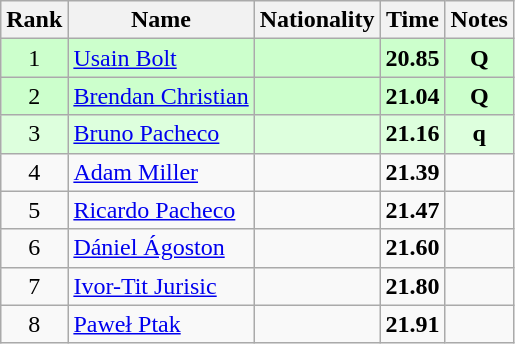<table class="wikitable sortable" style="text-align:center">
<tr>
<th>Rank</th>
<th>Name</th>
<th>Nationality</th>
<th>Time</th>
<th>Notes</th>
</tr>
<tr bgcolor=ccffcc>
<td>1</td>
<td align=left><a href='#'>Usain Bolt</a></td>
<td align=left></td>
<td><strong>20.85</strong></td>
<td><strong>Q</strong></td>
</tr>
<tr bgcolor=ccffcc>
<td>2</td>
<td align=left><a href='#'>Brendan Christian</a></td>
<td align=left></td>
<td><strong>21.04</strong></td>
<td><strong>Q</strong></td>
</tr>
<tr bgcolor=ddffdd>
<td>3</td>
<td align=left><a href='#'>Bruno Pacheco</a></td>
<td align=left></td>
<td><strong>21.16</strong></td>
<td><strong>q</strong></td>
</tr>
<tr>
<td>4</td>
<td align=left><a href='#'>Adam Miller</a></td>
<td align=left></td>
<td><strong>21.39</strong></td>
<td></td>
</tr>
<tr>
<td>5</td>
<td align=left><a href='#'>Ricardo Pacheco</a></td>
<td align=left></td>
<td><strong>21.47</strong></td>
<td></td>
</tr>
<tr>
<td>6</td>
<td align=left><a href='#'>Dániel Ágoston</a></td>
<td align=left></td>
<td><strong>21.60</strong></td>
<td></td>
</tr>
<tr>
<td>7</td>
<td align=left><a href='#'>Ivor-Tit Jurisic</a></td>
<td align=left></td>
<td><strong>21.80</strong></td>
<td></td>
</tr>
<tr>
<td>8</td>
<td align=left><a href='#'>Paweł Ptak</a></td>
<td align=left></td>
<td><strong>21.91</strong></td>
<td></td>
</tr>
</table>
